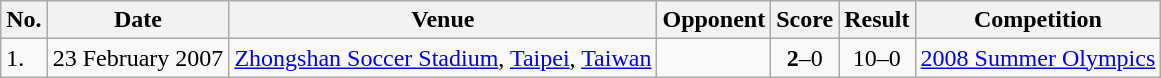<table class="wikitable">
<tr>
<th>No.</th>
<th>Date</th>
<th>Venue</th>
<th>Opponent</th>
<th>Score</th>
<th>Result</th>
<th>Competition</th>
</tr>
<tr>
<td>1.</td>
<td>23 February 2007</td>
<td><a href='#'>Zhongshan Soccer Stadium</a>, <a href='#'>Taipei</a>, <a href='#'>Taiwan</a></td>
<td></td>
<td align=center><strong>2</strong>–0</td>
<td align=center>10–0</td>
<td><a href='#'>2008 Summer Olympics</a></td>
</tr>
</table>
